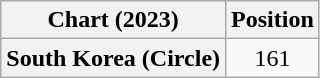<table class="wikitable plainrowheaders" style="text-align:center">
<tr>
<th scope="col">Chart (2023)</th>
<th scope="col">Position</th>
</tr>
<tr>
<th scope="row">South Korea (Circle)</th>
<td>161</td>
</tr>
</table>
